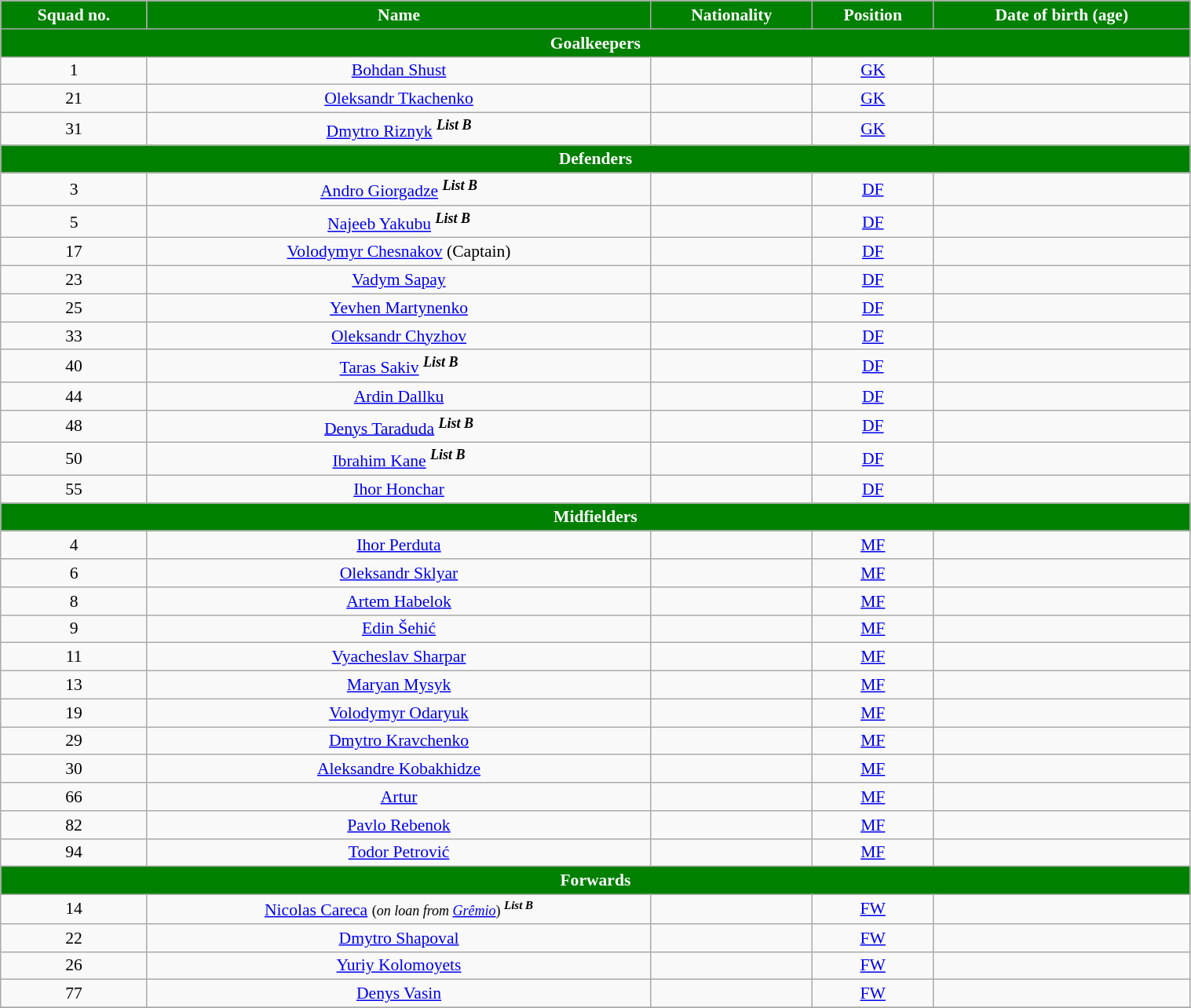<table class="wikitable" style="text-align:center; font-size:90%; width:80%">
<tr>
<th style="background:green; color:white; text-align:center">Squad no.</th>
<th style="background:green; color:white; text-align:center">Name</th>
<th style="background:green; color:white; text-align:center">Nationality</th>
<th style="background:green; color:white; text-align:center">Position</th>
<th style="background:green; color:white; text-align:center">Date of birth (age)</th>
</tr>
<tr>
<th colspan="6" style="background:green; color:white; text-align:center">Goalkeepers</th>
</tr>
<tr>
<td>1</td>
<td><a href='#'>Bohdan Shust</a></td>
<td></td>
<td><a href='#'>GK</a></td>
<td></td>
</tr>
<tr>
<td>21</td>
<td><a href='#'>Oleksandr Tkachenko</a></td>
<td></td>
<td><a href='#'>GK</a></td>
<td></td>
</tr>
<tr>
<td>31</td>
<td><a href='#'>Dmytro Riznyk</a> <sup><strong><em>List B</em></strong></sup></td>
<td></td>
<td><a href='#'>GK</a></td>
<td></td>
</tr>
<tr>
<th colspan="6" style="background:green; color:white; text-align:center">Defenders</th>
</tr>
<tr>
<td>3</td>
<td><a href='#'>Andro Giorgadze</a> <sup><strong><em>List B</em></strong></sup></td>
<td></td>
<td><a href='#'>DF</a></td>
<td></td>
</tr>
<tr>
<td>5</td>
<td><a href='#'>Najeeb Yakubu</a> <sup><strong><em>List B</em></strong></sup></td>
<td></td>
<td><a href='#'>DF</a></td>
<td></td>
</tr>
<tr>
<td>17</td>
<td><a href='#'>Volodymyr Chesnakov</a> (Captain)</td>
<td></td>
<td><a href='#'>DF</a></td>
<td></td>
</tr>
<tr>
<td>23</td>
<td><a href='#'>Vadym Sapay</a></td>
<td></td>
<td><a href='#'>DF</a></td>
<td></td>
</tr>
<tr>
<td>25</td>
<td><a href='#'>Yevhen Martynenko</a></td>
<td></td>
<td><a href='#'>DF</a></td>
<td></td>
</tr>
<tr>
<td>33</td>
<td><a href='#'>Oleksandr Chyzhov</a></td>
<td></td>
<td><a href='#'>DF</a></td>
<td></td>
</tr>
<tr>
<td>40</td>
<td><a href='#'>Taras Sakiv</a> <sup><strong><em>List B</em></strong></sup></td>
<td></td>
<td><a href='#'>DF</a></td>
<td></td>
</tr>
<tr>
<td>44</td>
<td><a href='#'>Ardin Dallku</a></td>
<td></td>
<td><a href='#'>DF</a></td>
<td></td>
</tr>
<tr>
<td>48</td>
<td><a href='#'>Denys Taraduda</a> <sup><strong><em>List B</em></strong></sup></td>
<td></td>
<td><a href='#'>DF</a></td>
<td></td>
</tr>
<tr>
<td>50</td>
<td><a href='#'>Ibrahim Kane</a> <sup><strong><em>List B</em></strong></sup></td>
<td></td>
<td><a href='#'>DF</a></td>
<td></td>
</tr>
<tr>
<td>55</td>
<td><a href='#'>Ihor Honchar</a></td>
<td></td>
<td><a href='#'>DF</a></td>
<td></td>
</tr>
<tr>
<th colspan="6" style="background:green; color:white; text-align:center">Midfielders</th>
</tr>
<tr>
<td>4</td>
<td><a href='#'>Ihor Perduta</a></td>
<td></td>
<td><a href='#'>MF</a></td>
<td></td>
</tr>
<tr>
<td>6</td>
<td><a href='#'>Oleksandr Sklyar</a></td>
<td></td>
<td><a href='#'>MF</a></td>
<td></td>
</tr>
<tr>
<td>8</td>
<td><a href='#'>Artem Habelok</a></td>
<td></td>
<td><a href='#'>MF</a></td>
<td></td>
</tr>
<tr>
<td>9</td>
<td><a href='#'>Edin Šehić</a></td>
<td></td>
<td><a href='#'>MF</a></td>
<td></td>
</tr>
<tr>
<td>11</td>
<td><a href='#'>Vyacheslav Sharpar</a></td>
<td></td>
<td><a href='#'>MF</a></td>
<td></td>
</tr>
<tr>
<td>13</td>
<td><a href='#'>Maryan Mysyk</a></td>
<td></td>
<td><a href='#'>MF</a></td>
<td></td>
</tr>
<tr>
<td>19</td>
<td><a href='#'>Volodymyr Odaryuk</a></td>
<td></td>
<td><a href='#'>MF</a></td>
<td></td>
</tr>
<tr>
<td>29</td>
<td><a href='#'>Dmytro Kravchenko</a></td>
<td></td>
<td><a href='#'>MF</a></td>
<td></td>
</tr>
<tr>
<td>30</td>
<td><a href='#'>Aleksandre Kobakhidze</a></td>
<td></td>
<td><a href='#'>MF</a></td>
<td></td>
</tr>
<tr>
<td>66</td>
<td><a href='#'>Artur</a></td>
<td></td>
<td><a href='#'>MF</a></td>
<td></td>
</tr>
<tr>
<td>82</td>
<td><a href='#'>Pavlo Rebenok</a></td>
<td></td>
<td><a href='#'>MF</a></td>
<td></td>
</tr>
<tr>
<td>94</td>
<td><a href='#'>Todor Petrović</a></td>
<td></td>
<td><a href='#'>MF</a></td>
<td></td>
</tr>
<tr>
<th colspan="7" style="background:green; color:white; text-align:center">Forwards</th>
</tr>
<tr>
<td>14</td>
<td><a href='#'>Nicolas Careca</a> <small> (<em>on loan from <a href='#'>Grêmio</a></em>) <sup><strong><em>List B</em></strong></sup></small></td>
<td></td>
<td><a href='#'>FW</a></td>
<td></td>
</tr>
<tr>
<td>22</td>
<td><a href='#'>Dmytro Shapoval</a></td>
<td></td>
<td><a href='#'>FW</a></td>
<td></td>
</tr>
<tr>
<td>26</td>
<td><a href='#'>Yuriy Kolomoyets</a></td>
<td></td>
<td><a href='#'>FW</a></td>
<td></td>
</tr>
<tr>
<td>77</td>
<td><a href='#'>Denys Vasin</a></td>
<td></td>
<td><a href='#'>FW</a></td>
<td></td>
</tr>
<tr>
</tr>
</table>
